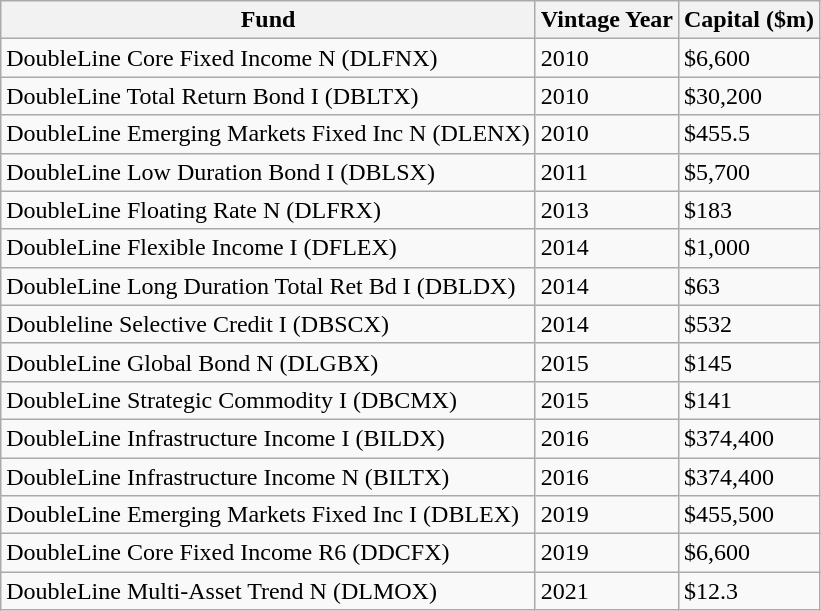<table class="wikitable">
<tr>
<th>Fund</th>
<th>Vintage Year</th>
<th>Capital ($m)</th>
</tr>
<tr>
<td>DoubleLine Core Fixed Income N (DLFNX)</td>
<td>2010</td>
<td>$6,600</td>
</tr>
<tr>
<td>DoubleLine Total Return Bond I (DBLTX)</td>
<td>2010</td>
<td>$30,200</td>
</tr>
<tr>
<td>DoubleLine Emerging Markets Fixed Inc N (DLENX)</td>
<td>2010</td>
<td>$455.5</td>
</tr>
<tr>
<td>DoubleLine Low Duration Bond I (DBLSX)</td>
<td>2011</td>
<td>$5,700</td>
</tr>
<tr>
<td>DoubleLine Floating Rate N (DLFRX)</td>
<td>2013</td>
<td>$183</td>
</tr>
<tr>
<td>DoubleLine Flexible Income I (DFLEX)</td>
<td>2014</td>
<td>$1,000</td>
</tr>
<tr>
<td>DoubleLine Long Duration Total Ret Bd I (DBLDX)</td>
<td>2014</td>
<td>$63</td>
</tr>
<tr>
<td>Doubleline Selective Credit I (DBSCX)</td>
<td>2014</td>
<td>$532</td>
</tr>
<tr>
<td>DoubleLine Global Bond N (DLGBX)</td>
<td>2015</td>
<td>$145</td>
</tr>
<tr>
<td>DoubleLine Strategic Commodity I (DBCMX)</td>
<td>2015</td>
<td>$141</td>
</tr>
<tr>
<td>DoubleLine Infrastructure Income I (BILDX)</td>
<td>2016</td>
<td>$374,400</td>
</tr>
<tr>
<td>DoubleLine Infrastructure Income N (BILTX)</td>
<td>2016</td>
<td>$374,400</td>
</tr>
<tr>
<td>DoubleLine Emerging Markets Fixed Inc I (DBLEX)</td>
<td>2019</td>
<td>$455,500</td>
</tr>
<tr>
<td>DoubleLine Core Fixed Income R6 (DDCFX)</td>
<td>2019</td>
<td>$6,600</td>
</tr>
<tr>
<td>DoubleLine Multi-Asset Trend N (DLMOX)</td>
<td>2021</td>
<td>$12.3</td>
</tr>
</table>
